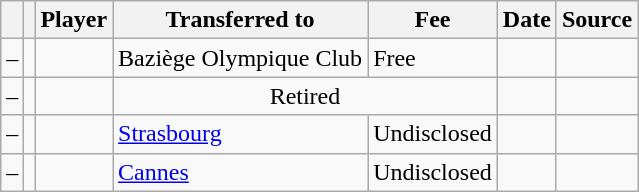<table class="wikitable plainrowheaders sortable">
<tr>
<th></th>
<th></th>
<th scope=col>Player</th>
<th>Transferred to</th>
<th !scope=col; style="width: 65px;">Fee</th>
<th scope=col>Date</th>
<th scope=col>Source</th>
</tr>
<tr>
<td align=center>–</td>
<td align=center></td>
<td></td>
<td> Baziège Olympique Club</td>
<td>Free</td>
<td></td>
<td></td>
</tr>
<tr>
<td align=center>–</td>
<td align=center></td>
<td></td>
<td colspan="2" style="text-align: center;">Retired</td>
<td></td>
<td></td>
</tr>
<tr>
<td align=center>–</td>
<td align=center></td>
<td></td>
<td> <a href='#'>Strasbourg</a></td>
<td>Undisclosed</td>
<td></td>
<td></td>
</tr>
<tr>
<td align=center>–</td>
<td align=center></td>
<td></td>
<td> <a href='#'>Cannes</a></td>
<td>Undisclosed</td>
<td></td>
<td></td>
</tr>
</table>
